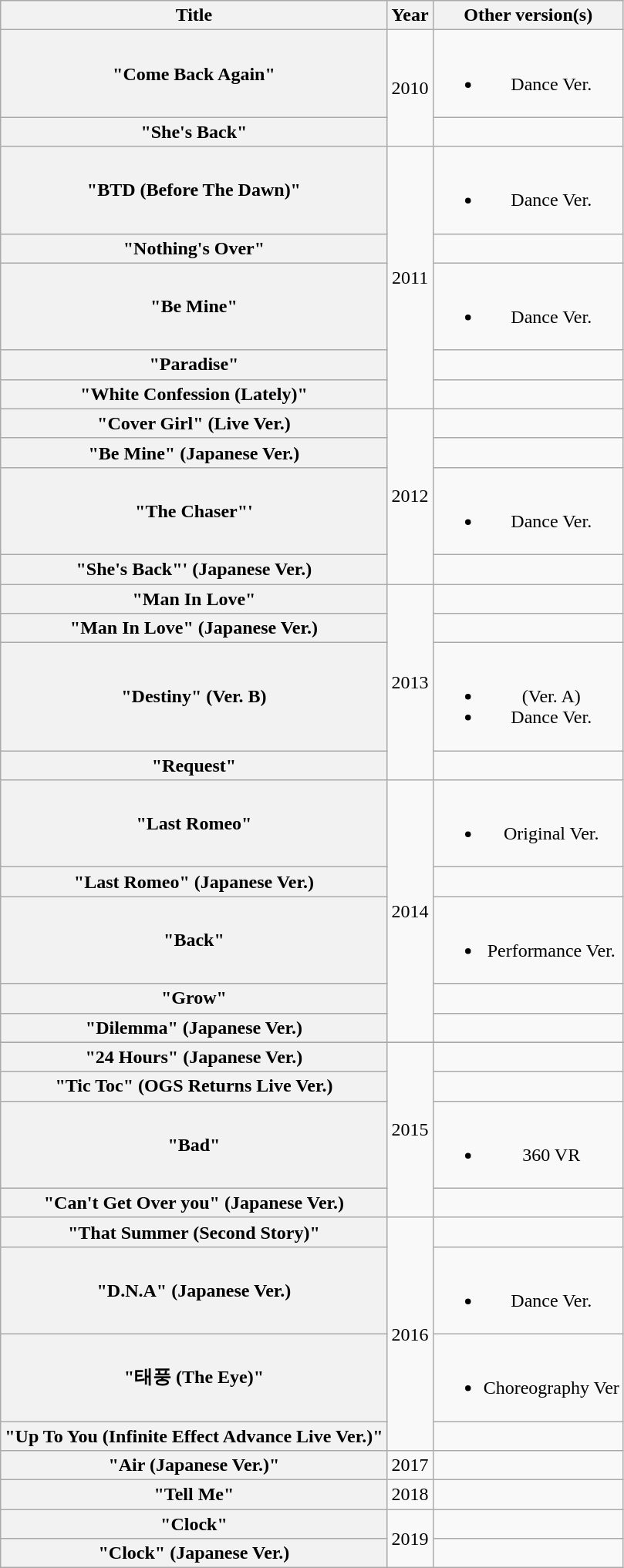<table class="wikitable plainrowheaders" style="text-align:center;">
<tr>
<th scope="col">Title</th>
<th scope="col">Year</th>
<th scope="col">Other version(s)</th>
</tr>
<tr>
<th scope="row">"Come Back Again"</th>
<td rowspan="2">2010</td>
<td><br><ul><li>Dance Ver.</li></ul></td>
</tr>
<tr>
<th scope="row">"She's Back"</th>
<td></td>
</tr>
<tr>
<th scope="row">"BTD (Before The Dawn)"</th>
<td rowspan="5">2011</td>
<td><br><ul><li>Dance Ver.</li></ul></td>
</tr>
<tr>
<th scope="row">"Nothing's Over"</th>
<td></td>
</tr>
<tr>
<th scope="row">"Be Mine"</th>
<td><br><ul><li>Dance Ver.</li></ul></td>
</tr>
<tr>
<th scope="row">"Paradise"</th>
<td></td>
</tr>
<tr>
<th scope="row">"White Confession (Lately)"</th>
<td></td>
</tr>
<tr>
<th scope="row">"Cover Girl" (Live Ver.)</th>
<td rowspan="4">2012</td>
<td></td>
</tr>
<tr>
<th scope="row">"Be Mine" (Japanese Ver.)</th>
<td></td>
</tr>
<tr>
<th scope="row">"The Chaser"'</th>
<td><br><ul><li>Dance Ver.</li></ul></td>
</tr>
<tr>
<th scope="row">"She's Back"' (Japanese Ver.)</th>
<td></td>
</tr>
<tr>
<th scope="row">"Man In Love"</th>
<td rowspan="4">2013</td>
<td></td>
</tr>
<tr>
<th scope="row">"Man In Love" (Japanese Ver.)</th>
<td></td>
</tr>
<tr>
<th scope="row">"Destiny" (Ver. B)</th>
<td><br><ul><li>(Ver. A)</li><li>Dance Ver.</li></ul></td>
</tr>
<tr>
<th scope="row">"Request"</th>
<td></td>
</tr>
<tr>
<th scope="row">"Last Romeo"</th>
<td rowspan="5">2014</td>
<td><br><ul><li>Original Ver.</li></ul></td>
</tr>
<tr>
<th scope="row">"Last Romeo" (Japanese Ver.)</th>
<td></td>
</tr>
<tr>
<th scope="row">"Back"</th>
<td><br><ul><li>Performance Ver.</li></ul></td>
</tr>
<tr>
<th scope="row">"Grow"</th>
<td></td>
</tr>
<tr>
<th scope="row">"Dilemma" (Japanese Ver.)</th>
<td></td>
</tr>
<tr>
</tr>
<tr>
<th scope="row">"24 Hours" (Japanese Ver.)</th>
<td rowspan="4">2015</td>
<td></td>
</tr>
<tr>
<th scope="row">"Tic Toc" (OGS Returns Live Ver.)</th>
<td></td>
</tr>
<tr>
<th scope="row">"Bad"</th>
<td><br><ul><li>360 VR</li></ul></td>
</tr>
<tr>
<th scope="row">"Can't Get Over you" (Japanese Ver.)</th>
<td></td>
</tr>
<tr>
<th scope="row">"That Summer (Second Story)"</th>
<td rowspan="4">2016</td>
<td></td>
</tr>
<tr>
<th scope="row">"D.N.A" (Japanese Ver.)</th>
<td><br><ul><li>Dance Ver.</li></ul></td>
</tr>
<tr>
<th scope="row">"태풍 (The Eye)"</th>
<td><br><ul><li>Choreography Ver</li></ul></td>
</tr>
<tr>
<th scope="row">"Up To You (Infinite Effect Advance Live Ver.)"</th>
<td></td>
</tr>
<tr>
<th scope="row">"Air (Japanese Ver.)"</th>
<td>2017</td>
<td></td>
</tr>
<tr>
<th scope="row">"Tell Me"</th>
<td>2018</td>
<td></td>
</tr>
<tr>
<th scope="row">"Clock"</th>
<td rowspan="2">2019</td>
<td></td>
</tr>
<tr>
<th scope="row">"Clock" (Japanese Ver.)</th>
<td></td>
</tr>
</table>
